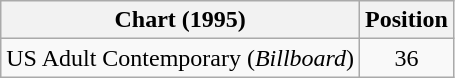<table class="wikitable">
<tr>
<th>Chart (1995)</th>
<th>Position</th>
</tr>
<tr>
<td>US Adult Contemporary (<em>Billboard</em>)</td>
<td align="center">36</td>
</tr>
</table>
